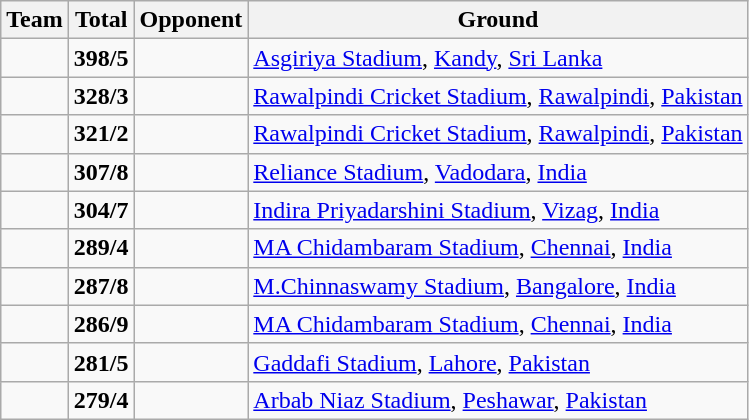<table class="wikitable">
<tr>
<th>Team</th>
<th>Total</th>
<th>Opponent</th>
<th>Ground</th>
</tr>
<tr>
<td></td>
<td><strong>398/5</strong></td>
<td></td>
<td><a href='#'>Asgiriya Stadium</a>, <a href='#'>Kandy</a>, <a href='#'>Sri Lanka</a></td>
</tr>
<tr>
<td></td>
<td><strong>328/3</strong></td>
<td></td>
<td><a href='#'>Rawalpindi Cricket Stadium</a>, <a href='#'>Rawalpindi</a>, <a href='#'>Pakistan</a></td>
</tr>
<tr>
<td></td>
<td><strong>321/2</strong></td>
<td></td>
<td><a href='#'>Rawalpindi Cricket Stadium</a>, <a href='#'>Rawalpindi</a>, <a href='#'>Pakistan</a></td>
</tr>
<tr>
<td></td>
<td><strong>307/8</strong></td>
<td></td>
<td><a href='#'>Reliance Stadium</a>, <a href='#'>Vadodara</a>, <a href='#'>India</a></td>
</tr>
<tr>
<td></td>
<td><strong>304/7</strong></td>
<td></td>
<td><a href='#'>Indira Priyadarshini Stadium</a>, <a href='#'>Vizag</a>, <a href='#'>India</a></td>
</tr>
<tr>
<td></td>
<td><strong>289/4</strong></td>
<td></td>
<td><a href='#'>MA Chidambaram Stadium</a>, <a href='#'>Chennai</a>, <a href='#'>India</a></td>
</tr>
<tr>
<td></td>
<td><strong>287/8</strong></td>
<td></td>
<td><a href='#'>M.Chinnaswamy Stadium</a>, <a href='#'>Bangalore</a>, <a href='#'>India</a></td>
</tr>
<tr>
<td></td>
<td><strong>286/9</strong></td>
<td></td>
<td><a href='#'>MA Chidambaram Stadium</a>, <a href='#'>Chennai</a>, <a href='#'>India</a></td>
</tr>
<tr>
<td></td>
<td><strong>281/5</strong></td>
<td></td>
<td><a href='#'>Gaddafi Stadium</a>, <a href='#'>Lahore</a>, <a href='#'>Pakistan</a></td>
</tr>
<tr>
<td></td>
<td><strong>279/4</strong></td>
<td></td>
<td><a href='#'>Arbab Niaz Stadium</a>, <a href='#'>Peshawar</a>, <a href='#'>Pakistan</a></td>
</tr>
</table>
